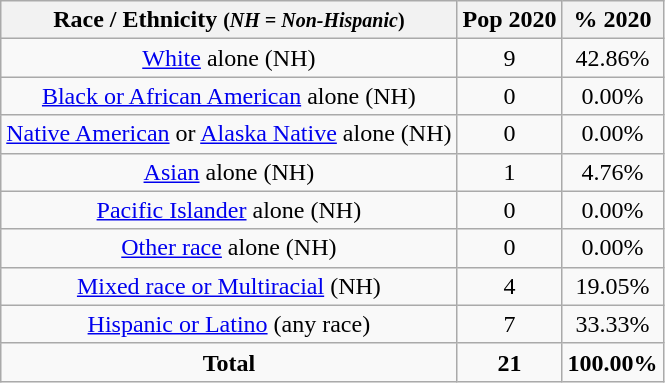<table class="wikitable" style="text-align:center;">
<tr>
<th>Race / Ethnicity <small>(<em>NH = Non-Hispanic</em>)</small></th>
<th>Pop 2020</th>
<th>% 2020</th>
</tr>
<tr>
<td><a href='#'>White</a> alone (NH)</td>
<td>9</td>
<td>42.86%</td>
</tr>
<tr>
<td><a href='#'>Black or African American</a> alone (NH)</td>
<td>0</td>
<td>0.00%</td>
</tr>
<tr>
<td><a href='#'>Native American</a> or <a href='#'>Alaska Native</a> alone (NH)</td>
<td>0</td>
<td>0.00%</td>
</tr>
<tr>
<td><a href='#'>Asian</a> alone (NH)</td>
<td>1</td>
<td>4.76%</td>
</tr>
<tr>
<td><a href='#'>Pacific Islander</a> alone (NH)</td>
<td>0</td>
<td>0.00%</td>
</tr>
<tr>
<td><a href='#'>Other race</a> alone (NH)</td>
<td>0</td>
<td>0.00%</td>
</tr>
<tr>
<td><a href='#'>Mixed race or Multiracial</a> (NH)</td>
<td>4</td>
<td>19.05%</td>
</tr>
<tr>
<td><a href='#'>Hispanic or Latino</a> (any race)</td>
<td>7</td>
<td>33.33%</td>
</tr>
<tr>
<td><strong>Total</strong></td>
<td><strong>21</strong></td>
<td><strong>100.00%</strong></td>
</tr>
</table>
